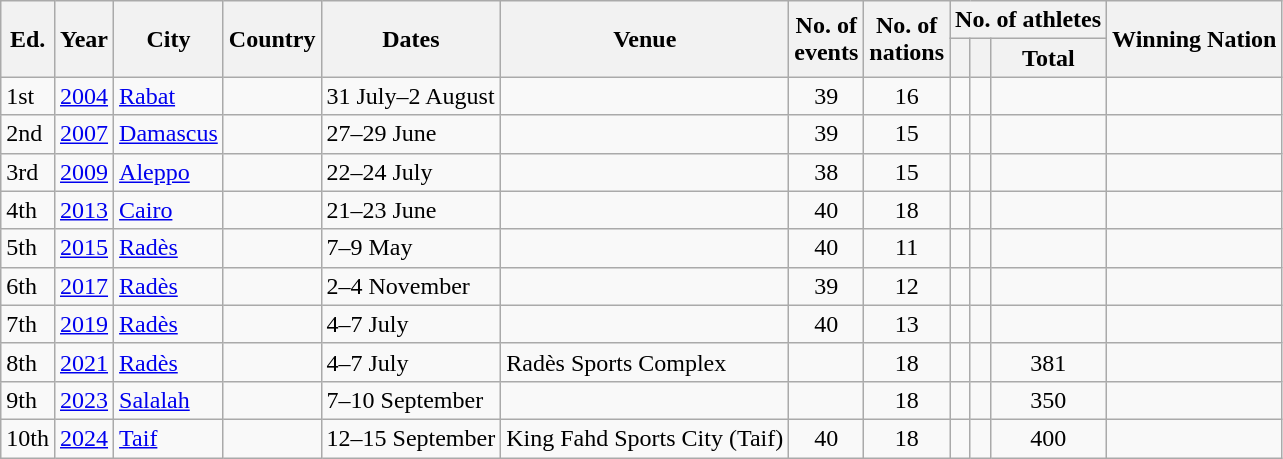<table class=wikitable>
<tr>
<th rowspan=2>Ed.</th>
<th rowspan=2>Year</th>
<th rowspan=2>City</th>
<th rowspan=2>Country</th>
<th rowspan=2>Dates</th>
<th rowspan=2>Venue</th>
<th rowspan=2>No. of<br>events</th>
<th rowspan=2>No. of<br>nations</th>
<th colspan=3>No. of athletes</th>
<th rowspan=2>Winning Nation</th>
</tr>
<tr>
<th></th>
<th></th>
<th>Total</th>
</tr>
<tr>
<td>1st</td>
<td><a href='#'>2004</a></td>
<td><a href='#'>Rabat</a></td>
<td></td>
<td>31 July–2 August</td>
<td></td>
<td align=center>39</td>
<td align=center>16</td>
<td align=center></td>
<td align=center></td>
<td align=center></td>
<td></td>
</tr>
<tr>
<td>2nd</td>
<td><a href='#'>2007</a></td>
<td><a href='#'>Damascus</a></td>
<td></td>
<td>27–29 June</td>
<td></td>
<td align=center>39</td>
<td align=center>15</td>
<td align=center></td>
<td align=center></td>
<td align=center></td>
<td></td>
</tr>
<tr>
<td>3rd</td>
<td><a href='#'>2009</a></td>
<td><a href='#'>Aleppo</a></td>
<td></td>
<td>22–24 July</td>
<td></td>
<td align=center>38</td>
<td align=center>15</td>
<td align=center></td>
<td align=center></td>
<td align=center></td>
<td></td>
</tr>
<tr>
<td>4th</td>
<td><a href='#'>2013</a></td>
<td><a href='#'>Cairo</a></td>
<td></td>
<td>21–23 June</td>
<td></td>
<td align=center>40</td>
<td align=center>18</td>
<td align=center></td>
<td align=center></td>
<td align=center></td>
<td></td>
</tr>
<tr>
<td>5th</td>
<td><a href='#'>2015</a></td>
<td><a href='#'>Radès</a></td>
<td></td>
<td>7–9 May</td>
<td></td>
<td align=center>40</td>
<td align=center>11</td>
<td align=center></td>
<td align=center></td>
<td align=center></td>
<td></td>
</tr>
<tr>
<td>6th</td>
<td><a href='#'>2017</a></td>
<td><a href='#'>Radès</a></td>
<td></td>
<td>2–4 November</td>
<td></td>
<td align=center>39</td>
<td align=center>12</td>
<td align=center></td>
<td align=center></td>
<td align=center></td>
<td></td>
</tr>
<tr>
<td>7th</td>
<td><a href='#'>2019</a></td>
<td><a href='#'>Radès</a></td>
<td></td>
<td>4–7 July</td>
<td></td>
<td align=center>40</td>
<td align=center>13</td>
<td align=center></td>
<td align=center></td>
<td align=center></td>
<td></td>
</tr>
<tr>
<td>8th</td>
<td><a href='#'>2021</a></td>
<td><a href='#'>Radès</a></td>
<td></td>
<td>4–7 July</td>
<td>Radès Sports Complex</td>
<td align=center></td>
<td align=center>18</td>
<td align=center></td>
<td align=center></td>
<td align=center>381</td>
<td></td>
</tr>
<tr>
<td>9th</td>
<td><a href='#'>2023</a></td>
<td><a href='#'>Salalah</a></td>
<td></td>
<td>7–10 September</td>
<td></td>
<td align=center></td>
<td align=center>18</td>
<td align=center></td>
<td align=center></td>
<td align=center>350</td>
<td></td>
</tr>
<tr>
<td>10th</td>
<td><a href='#'>2024</a></td>
<td><a href='#'>Taif</a></td>
<td></td>
<td>12–15 September</td>
<td>King Fahd Sports City (Taif)</td>
<td align=center>40</td>
<td align=center>18</td>
<td align=center></td>
<td align=center></td>
<td align=center>400</td>
<td></td>
</tr>
</table>
